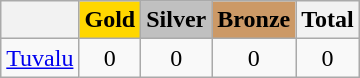<table class="wikitable">
<tr>
<th></th>
<th style="background-color:gold">Gold</th>
<th style="background-color:silver">Silver</th>
<th style="background-color:#CC9966">Bronze</th>
<th>Total</th>
</tr>
<tr align="center">
<td> <a href='#'>Tuvalu</a></td>
<td>0</td>
<td>0</td>
<td>0</td>
<td>0</td>
</tr>
</table>
